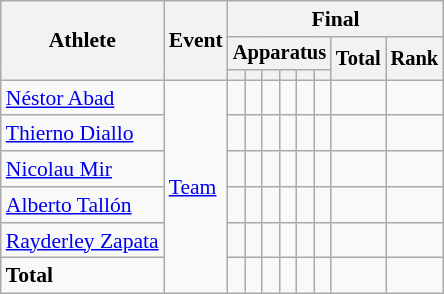<table class="wikitable" style="font-size:90%">
<tr>
<th rowspan=3>Athlete</th>
<th rowspan=3>Event</th>
<th colspan =8>Final</th>
</tr>
<tr style="font-size:95%">
<th colspan=6>Apparatus</th>
<th rowspan=2>Total</th>
<th rowspan=2>Rank</th>
</tr>
<tr style="font-size:95%">
<th></th>
<th></th>
<th></th>
<th></th>
<th></th>
<th></th>
</tr>
<tr align=center>
<td align=left><a href='#'>Néstor Abad</a></td>
<td align=left rowspan=6><a href='#'>Team</a></td>
<td></td>
<td></td>
<td></td>
<td></td>
<td></td>
<td></td>
<td></td>
<td></td>
</tr>
<tr align=center>
<td align=left><a href='#'>Thierno Diallo</a></td>
<td></td>
<td></td>
<td></td>
<td></td>
<td></td>
<td></td>
<td></td>
<td></td>
</tr>
<tr align=center>
<td align=left><a href='#'>Nicolau Mir</a></td>
<td></td>
<td></td>
<td></td>
<td></td>
<td></td>
<td></td>
<td></td>
<td></td>
</tr>
<tr align=center>
<td align=left><a href='#'>Alberto Tallón</a></td>
<td></td>
<td></td>
<td></td>
<td></td>
<td></td>
<td></td>
<td></td>
<td></td>
</tr>
<tr align=center>
<td align=left><a href='#'>Rayderley Zapata</a></td>
<td></td>
<td></td>
<td></td>
<td></td>
<td></td>
<td></td>
<td></td>
<td></td>
</tr>
<tr align=center>
<td align=left><strong>Total</strong></td>
<td></td>
<td></td>
<td></td>
<td></td>
<td></td>
<td></td>
<td></td>
<td></td>
</tr>
</table>
